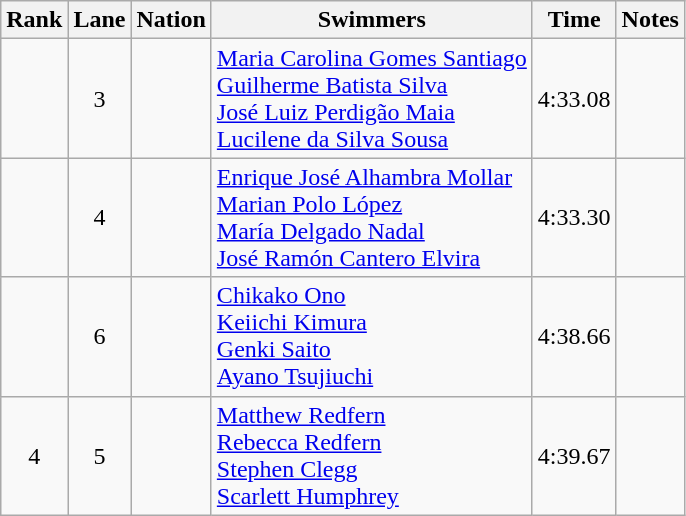<table class="wikitable sortable" style="text-align:center">
<tr>
<th>Rank</th>
<th>Lane</th>
<th>Nation</th>
<th>Swimmers</th>
<th>Time</th>
<th>Notes</th>
</tr>
<tr>
<td></td>
<td>3</td>
<td align=left></td>
<td align=left><a href='#'>Maria Carolina Gomes Santiago</a><br><a href='#'>Guilherme Batista Silva</a><br><a href='#'>José Luiz Perdigão Maia</a><br><a href='#'>Lucilene da Silva Sousa</a></td>
<td>4:33.08</td>
<td></td>
</tr>
<tr>
<td></td>
<td>4</td>
<td align=left></td>
<td align=left><a href='#'>Enrique José Alhambra Mollar</a><br><a href='#'>Marian Polo López</a><br><a href='#'>María Delgado Nadal</a><br><a href='#'>José Ramón Cantero Elvira</a></td>
<td>4:33.30</td>
<td></td>
</tr>
<tr>
<td></td>
<td>6</td>
<td align=left></td>
<td align=left><a href='#'>Chikako Ono</a><br><a href='#'>Keiichi Kimura</a><br><a href='#'>Genki Saito</a><br><a href='#'>Ayano Tsujiuchi</a></td>
<td>4:38.66</td>
<td></td>
</tr>
<tr>
<td>4</td>
<td>5</td>
<td align=left></td>
<td align=left><a href='#'>Matthew Redfern</a><br><a href='#'>Rebecca Redfern</a><br><a href='#'>Stephen Clegg</a><br><a href='#'>Scarlett Humphrey</a></td>
<td>4:39.67</td>
<td></td>
</tr>
</table>
